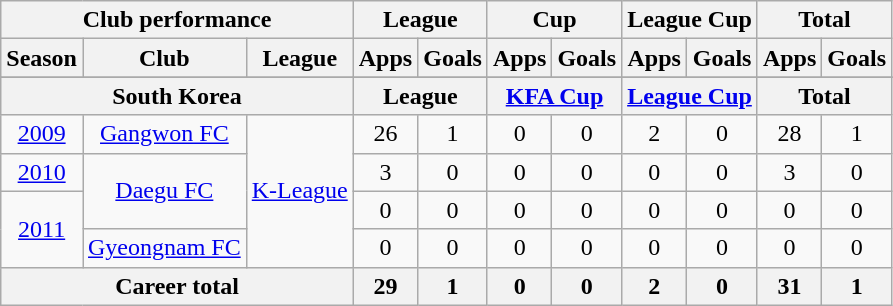<table class="wikitable" style="text-align:center">
<tr>
<th colspan=3>Club performance</th>
<th colspan=2>League</th>
<th colspan=2>Cup</th>
<th colspan=2>League Cup</th>
<th colspan=2>Total</th>
</tr>
<tr>
<th>Season</th>
<th>Club</th>
<th>League</th>
<th>Apps</th>
<th>Goals</th>
<th>Apps</th>
<th>Goals</th>
<th>Apps</th>
<th>Goals</th>
<th>Apps</th>
<th>Goals</th>
</tr>
<tr>
</tr>
<tr>
<th colspan=3>South Korea</th>
<th colspan=2>League</th>
<th colspan=2><a href='#'>KFA Cup</a></th>
<th colspan=2><a href='#'>League Cup</a></th>
<th colspan=2>Total</th>
</tr>
<tr>
<td><a href='#'>2009</a></td>
<td rowspan=1><a href='#'>Gangwon FC</a></td>
<td rowspan=4><a href='#'>K-League</a></td>
<td>26</td>
<td>1</td>
<td>0</td>
<td>0</td>
<td>2</td>
<td>0</td>
<td>28</td>
<td>1</td>
</tr>
<tr>
<td><a href='#'>2010</a></td>
<td rowspan=2><a href='#'>Daegu FC</a></td>
<td>3</td>
<td>0</td>
<td>0</td>
<td>0</td>
<td>0</td>
<td>0</td>
<td>3</td>
<td>0</td>
</tr>
<tr>
<td rowspan=2><a href='#'>2011</a></td>
<td>0</td>
<td>0</td>
<td>0</td>
<td>0</td>
<td>0</td>
<td>0</td>
<td>0</td>
<td>0</td>
</tr>
<tr>
<td rowspan=1><a href='#'>Gyeongnam FC</a></td>
<td>0</td>
<td>0</td>
<td>0</td>
<td>0</td>
<td>0</td>
<td>0</td>
<td>0</td>
<td>0</td>
</tr>
<tr>
<th colspan=3>Career total</th>
<th>29</th>
<th>1</th>
<th>0</th>
<th>0</th>
<th>2</th>
<th>0</th>
<th>31</th>
<th>1</th>
</tr>
</table>
